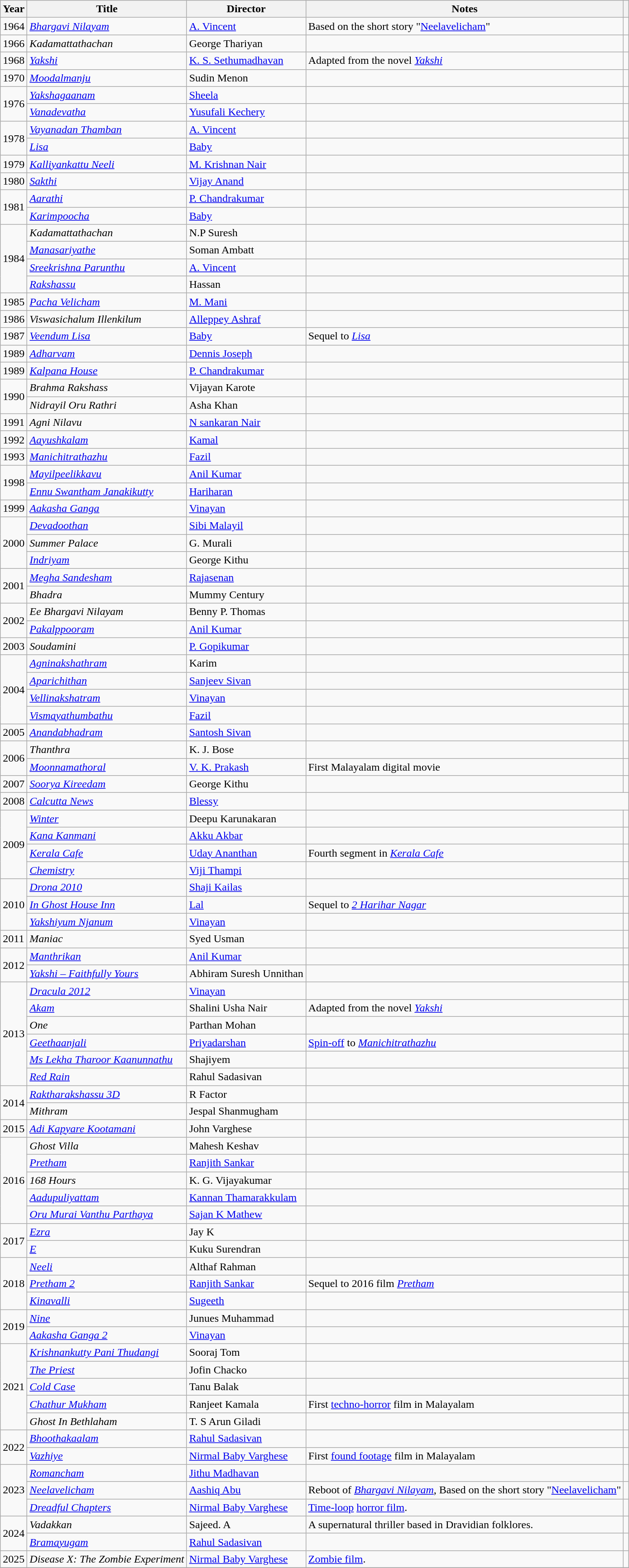<table class="wikitable sortable">
<tr>
<th>Year</th>
<th>Title</th>
<th>Director</th>
<th class="unsortable">Notes</th>
<th class="unsortable"></th>
</tr>
<tr>
<td>1964</td>
<td><em><a href='#'>Bhargavi Nilayam</a></em></td>
<td><a href='#'>A. Vincent</a></td>
<td>Based on the short story "<a href='#'>Neelavelicham</a>"</td>
<td></td>
</tr>
<tr>
<td>1966</td>
<td><em>Kadamattathachan</em></td>
<td>George Thariyan</td>
<td></td>
<td></td>
</tr>
<tr>
<td>1968</td>
<td><em><a href='#'>Yakshi</a></em></td>
<td><a href='#'>K. S. Sethumadhavan</a></td>
<td>Adapted from the novel <em><a href='#'>Yakshi</a></em></td>
<td></td>
</tr>
<tr>
<td>1970</td>
<td><em><a href='#'>Moodalmanju</a></em></td>
<td>Sudin Menon</td>
<td></td>
<td></td>
</tr>
<tr>
<td rowspan="2">1976</td>
<td><em><a href='#'>Yakshagaanam</a></em></td>
<td><a href='#'>Sheela</a></td>
<td></td>
<td></td>
</tr>
<tr>
<td><em><a href='#'>Vanadevatha</a></em></td>
<td><a href='#'>Yusufali Kechery</a></td>
<td></td>
<td></td>
</tr>
<tr>
<td rowspan="2">1978</td>
<td><em><a href='#'>Vayanadan Thamban</a></em></td>
<td><a href='#'>A. Vincent</a></td>
<td></td>
<td></td>
</tr>
<tr>
<td><em><a href='#'>Lisa</a></em></td>
<td><a href='#'>Baby</a></td>
<td></td>
<td></td>
</tr>
<tr>
<td>1979</td>
<td><em><a href='#'>Kalliyankattu Neeli</a></em></td>
<td><a href='#'>M. Krishnan Nair</a></td>
<td></td>
<td></td>
</tr>
<tr>
<td>1980</td>
<td><em><a href='#'>Sakthi</a></em></td>
<td><a href='#'>Vijay Anand</a></td>
<td></td>
<td></td>
</tr>
<tr>
<td rowspan="2">1981</td>
<td><em><a href='#'>Aarathi</a></em></td>
<td><a href='#'>P. Chandrakumar</a></td>
<td></td>
<td></td>
</tr>
<tr>
<td><em><a href='#'>Karimpoocha</a></em></td>
<td><a href='#'>Baby</a></td>
<td></td>
<td></td>
</tr>
<tr>
<td rowspan="4">1984</td>
<td><em>Kadamattathachan</em></td>
<td>N.P Suresh</td>
<td></td>
<td></td>
</tr>
<tr>
<td><em><a href='#'>Manasariyathe</a></em></td>
<td>Soman Ambatt</td>
<td></td>
<td></td>
</tr>
<tr>
<td><em><a href='#'>Sreekrishna Parunthu</a></em></td>
<td><a href='#'>A. Vincent</a></td>
<td></td>
<td></td>
</tr>
<tr>
<td><em><a href='#'>Rakshassu</a></em></td>
<td>Hassan</td>
<td></td>
<td></td>
</tr>
<tr>
<td>1985</td>
<td><em><a href='#'>Pacha Velicham</a></em></td>
<td><a href='#'>M. Mani</a></td>
<td></td>
<td></td>
</tr>
<tr>
<td>1986</td>
<td><em>Viswasichalum Illenkilum</em></td>
<td><a href='#'>Alleppey Ashraf</a></td>
<td></td>
<td></td>
</tr>
<tr>
<td>1987</td>
<td><em><a href='#'>Veendum Lisa</a></em></td>
<td><a href='#'>Baby</a></td>
<td>Sequel to <em><a href='#'>Lisa</a></em></td>
<td></td>
</tr>
<tr>
<td>1989</td>
<td><em><a href='#'>Adharvam</a></em></td>
<td><a href='#'>Dennis Joseph</a></td>
<td></td>
<td></td>
</tr>
<tr>
<td>1989</td>
<td><em><a href='#'>Kalpana House</a></em></td>
<td><a href='#'>P. Chandrakumar</a></td>
<td></td>
<td></td>
</tr>
<tr>
<td rowspan="2">1990</td>
<td><em>Brahma Rakshass</em></td>
<td>Vijayan Karote</td>
<td></td>
<td></td>
</tr>
<tr>
<td><em>Nidrayil Oru Rathri</em></td>
<td>Asha Khan</td>
<td></td>
<td></td>
</tr>
<tr>
<td>1991</td>
<td><em>Agni Nilavu</em></td>
<td><a href='#'>N sankaran Nair</a></td>
<td></td>
<td></td>
</tr>
<tr>
<td>1992</td>
<td><em><a href='#'>Aayushkalam</a></em></td>
<td><a href='#'>Kamal</a></td>
<td></td>
<td></td>
</tr>
<tr>
<td>1993</td>
<td><em><a href='#'>Manichitrathazhu</a></em></td>
<td><a href='#'>Fazil</a></td>
<td></td>
<td></td>
</tr>
<tr>
<td rowspan="2">1998</td>
<td><em><a href='#'>Mayilpeelikkavu</a></em></td>
<td><a href='#'>Anil Kumar</a></td>
<td></td>
<td></td>
</tr>
<tr>
<td><em><a href='#'>Ennu Swantham Janakikutty</a></em></td>
<td><a href='#'>Hariharan</a></td>
<td></td>
<td></td>
</tr>
<tr>
<td>1999</td>
<td><em><a href='#'>Aakasha Ganga</a></em></td>
<td><a href='#'>Vinayan</a></td>
<td></td>
<td></td>
</tr>
<tr>
<td rowspan="3">2000</td>
<td><em><a href='#'>Devadoothan</a></em></td>
<td><a href='#'>Sibi Malayil</a></td>
<td></td>
<td></td>
</tr>
<tr>
<td><em>Summer Palace</em></td>
<td>G. Murali</td>
<td></td>
<td></td>
</tr>
<tr>
<td><em><a href='#'>Indriyam</a></em></td>
<td>George Kithu</td>
<td></td>
<td></td>
</tr>
<tr>
<td rowspan="2">2001</td>
<td><em><a href='#'>Megha Sandesham</a></em></td>
<td><a href='#'>Rajasenan</a></td>
<td></td>
<td></td>
</tr>
<tr>
<td><em>Bhadra</em></td>
<td>Mummy Century</td>
<td></td>
<td></td>
</tr>
<tr>
<td rowspan="2">2002</td>
<td><em>Ee Bhargavi Nilayam</em></td>
<td>Benny P. Thomas</td>
<td></td>
<td></td>
</tr>
<tr>
<td><em><a href='#'>Pakalppooram</a></em></td>
<td><a href='#'>Anil Kumar</a></td>
<td></td>
<td></td>
</tr>
<tr>
<td>2003</td>
<td><em>Soudamini</em></td>
<td><a href='#'>P. Gopikumar</a></td>
<td></td>
<td></td>
</tr>
<tr>
<td rowspan="4">2004</td>
<td><em><a href='#'>Agninakshathram</a></em></td>
<td>Karim</td>
<td></td>
<td></td>
</tr>
<tr>
<td><em><a href='#'>Aparichithan</a></em></td>
<td><a href='#'>Sanjeev Sivan</a></td>
<td></td>
<td></td>
</tr>
<tr>
<td><em><a href='#'>Vellinakshatram</a></em></td>
<td><a href='#'>Vinayan</a></td>
<td></td>
<td></td>
</tr>
<tr>
<td><em><a href='#'>Vismayathumbathu</a></em></td>
<td><a href='#'>Fazil</a></td>
<td></td>
<td></td>
</tr>
<tr>
<td>2005</td>
<td><em><a href='#'>Anandabhadram</a></em></td>
<td><a href='#'>Santosh Sivan</a></td>
<td></td>
<td></td>
</tr>
<tr>
<td rowspan="2">2006</td>
<td><em>Thanthra</em></td>
<td>K. J. Bose</td>
<td></td>
<td></td>
</tr>
<tr>
<td><em><a href='#'>Moonnamathoral</a></em></td>
<td><a href='#'>V. K. Prakash</a></td>
<td>First Malayalam digital movie</td>
<td></td>
</tr>
<tr>
<td>2007</td>
<td><em><a href='#'>Soorya Kireedam</a></em></td>
<td>George Kithu</td>
<td></td>
<td></td>
</tr>
<tr>
<td rowspan="1">2008</td>
<td><em><a href='#'>Calcutta News</a></em></td>
<td><a href='#'>Blessy</a></td>
</tr>
<tr>
<td rowspan="4">2009</td>
<td><em><a href='#'>Winter</a></em></td>
<td>Deepu Karunakaran</td>
<td></td>
<td></td>
</tr>
<tr>
<td><em><a href='#'>Kana Kanmani</a></em></td>
<td><a href='#'>Akku Akbar</a></td>
<td></td>
<td></td>
</tr>
<tr>
<td><em><a href='#'>Kerala Cafe</a></em></td>
<td><a href='#'>Uday Ananthan</a></td>
<td>Fourth segment in <em><a href='#'>Kerala Cafe</a></em></td>
<td></td>
</tr>
<tr>
<td><em><a href='#'>Chemistry</a></em></td>
<td><a href='#'>Viji Thampi</a></td>
<td></td>
<td></td>
</tr>
<tr>
<td rowspan="3">2010</td>
<td><em><a href='#'>Drona 2010</a></em></td>
<td><a href='#'>Shaji Kailas</a></td>
<td></td>
<td></td>
</tr>
<tr>
<td><em><a href='#'>In Ghost House Inn</a></em></td>
<td><a href='#'>Lal</a></td>
<td>Sequel to <em><a href='#'>2 Harihar Nagar</a></em></td>
<td></td>
</tr>
<tr>
<td><em><a href='#'>Yakshiyum Njanum</a></em></td>
<td><a href='#'>Vinayan</a></td>
<td></td>
<td></td>
</tr>
<tr>
<td>2011</td>
<td><em>Maniac</em></td>
<td>Syed Usman</td>
<td></td>
<td></td>
</tr>
<tr>
<td rowspan="2">2012</td>
<td><em><a href='#'>Manthrikan</a></em></td>
<td><a href='#'>Anil Kumar</a></td>
<td></td>
<td></td>
</tr>
<tr>
<td><em><a href='#'>Yakshi – Faithfully Yours</a></em></td>
<td>Abhiram Suresh Unnithan</td>
<td></td>
<td></td>
</tr>
<tr>
<td rowspan="6">2013</td>
<td><em><a href='#'>Dracula 2012</a></em></td>
<td><a href='#'>Vinayan</a></td>
<td></td>
<td></td>
</tr>
<tr>
<td><em><a href='#'>Akam</a></em></td>
<td>Shalini Usha Nair</td>
<td>Adapted from the novel <em><a href='#'>Yakshi</a></em></td>
<td></td>
</tr>
<tr>
<td><em>One</em></td>
<td>Parthan Mohan</td>
<td></td>
<td></td>
</tr>
<tr>
<td><em><a href='#'>Geethaanjali</a></em></td>
<td><a href='#'>Priyadarshan</a></td>
<td><a href='#'>Spin-off</a> to <em><a href='#'>Manichitrathazhu</a></em></td>
<td></td>
</tr>
<tr>
<td><em><a href='#'>Ms Lekha Tharoor Kaanunnathu</a></em></td>
<td>Shajiyem</td>
<td></td>
<td></td>
</tr>
<tr>
<td><em><a href='#'>Red Rain</a></em></td>
<td>Rahul Sadasivan</td>
<td></td>
<td></td>
</tr>
<tr>
<td rowspan="2">2014</td>
<td><em><a href='#'>Raktharakshassu 3D</a></em></td>
<td>R Factor</td>
<td></td>
<td></td>
</tr>
<tr>
<td><em>Mithram</em></td>
<td>Jespal Shanmugham</td>
<td></td>
<td></td>
</tr>
<tr>
<td>2015</td>
<td><em><a href='#'>Adi Kapyare Kootamani</a></em></td>
<td>John Varghese</td>
<td></td>
<td></td>
</tr>
<tr>
<td rowspan="5">2016</td>
<td><em>Ghost Villa</em></td>
<td>Mahesh Keshav</td>
<td></td>
<td></td>
</tr>
<tr>
<td><em><a href='#'>Pretham</a></em></td>
<td><a href='#'>Ranjith Sankar</a></td>
<td></td>
<td></td>
</tr>
<tr>
<td><em>168 Hours</em></td>
<td>K. G. Vijayakumar</td>
<td></td>
<td></td>
</tr>
<tr>
<td><em><a href='#'>Aadupuliyattam</a></em></td>
<td><a href='#'>Kannan Thamarakkulam</a></td>
<td></td>
<td></td>
</tr>
<tr>
<td><em><a href='#'>Oru Murai Vanthu Parthaya</a></em></td>
<td><a href='#'>Sajan K Mathew</a></td>
<td></td>
<td></td>
</tr>
<tr>
<td rowspan="2">2017</td>
<td><em><a href='#'>Ezra</a></em></td>
<td>Jay K</td>
<td></td>
<td></td>
</tr>
<tr>
<td><em><a href='#'>E</a></em></td>
<td>Kuku Surendran</td>
<td></td>
<td></td>
</tr>
<tr>
<td rowspan="3">2018</td>
<td><em><a href='#'>Neeli</a></em></td>
<td>Althaf Rahman</td>
<td></td>
<td></td>
</tr>
<tr>
<td><em><a href='#'>Pretham 2</a></em></td>
<td><a href='#'>Ranjith Sankar</a></td>
<td>Sequel to 2016 film <em><a href='#'>Pretham</a></em></td>
<td></td>
</tr>
<tr>
<td><em><a href='#'>Kinavalli</a></em></td>
<td><a href='#'>Sugeeth</a></td>
<td></td>
<td></td>
</tr>
<tr>
<td rowspan="2">2019</td>
<td><em><a href='#'>Nine</a></em></td>
<td>Junues Muhammad</td>
<td></td>
<td></td>
</tr>
<tr>
<td><em><a href='#'>Aakasha Ganga 2</a></em></td>
<td><a href='#'>Vinayan</a></td>
<td></td>
<td></td>
</tr>
<tr>
<td rowspan="5">2021</td>
<td><em><a href='#'>Krishnankutty Pani Thudangi</a></em></td>
<td>Sooraj Tom</td>
<td></td>
<td></td>
</tr>
<tr>
<td><em><a href='#'>The Priest</a></em></td>
<td>Jofin Chacko</td>
<td></td>
<td></td>
</tr>
<tr>
<td><em><a href='#'>Cold Case</a></em></td>
<td>Tanu Balak</td>
<td></td>
<td></td>
</tr>
<tr>
<td><em><a href='#'>Chathur Mukham</a></em></td>
<td>Ranjeet Kamala</td>
<td>First <a href='#'>techno-horror</a> film in Malayalam</td>
<td></td>
</tr>
<tr>
<td><em>Ghost In Bethlaham</em></td>
<td>T. S Arun Giladi</td>
<td></td>
<td></td>
</tr>
<tr>
<td rowspan="2">2022</td>
<td><em><a href='#'>Bhoothakaalam</a></em></td>
<td><a href='#'>Rahul Sadasivan</a></td>
<td></td>
<td></td>
</tr>
<tr>
<td><em><a href='#'>Vazhiye</a></em></td>
<td><a href='#'>Nirmal Baby Varghese</a></td>
<td>First <a href='#'>found footage</a> film in Malayalam</td>
<td></td>
</tr>
<tr>
<td rowspan="3">2023</td>
<td><em><a href='#'>Romancham</a></em></td>
<td><a href='#'>Jithu Madhavan</a></td>
<td></td>
<td></td>
</tr>
<tr>
<td><em><a href='#'>Neelavelicham</a></em></td>
<td><a href='#'>Aashiq Abu</a></td>
<td>Reboot of <em><a href='#'>Bhargavi Nilayam</a></em>, Based on the short story "<a href='#'>Neelavelicham</a>"</td>
<td></td>
</tr>
<tr>
<td><em><a href='#'>Dreadful Chapters</a></em></td>
<td><a href='#'>Nirmal Baby Varghese</a></td>
<td><a href='#'>Time-loop</a> <a href='#'>horror film</a>.</td>
<td></td>
</tr>
<tr>
<td rowspan="2">2024</td>
<td><em>Vadakkan</em></td>
<td>Sajeed. A</td>
<td>A supernatural thriller based in Dravidian folklores.</td>
<td></td>
</tr>
<tr>
<td><em><a href='#'>Bramayugam</a></em></td>
<td><a href='#'>Rahul Sadasivan</a></td>
<td></td>
<td></td>
</tr>
<tr>
<td rowspan="1">2025</td>
<td><em>Disease X: The Zombie Experiment</em></td>
<td><a href='#'>Nirmal Baby Varghese</a></td>
<td><a href='#'>Zombie film</a>.</td>
<td></td>
</tr>
<tr>
</tr>
</table>
